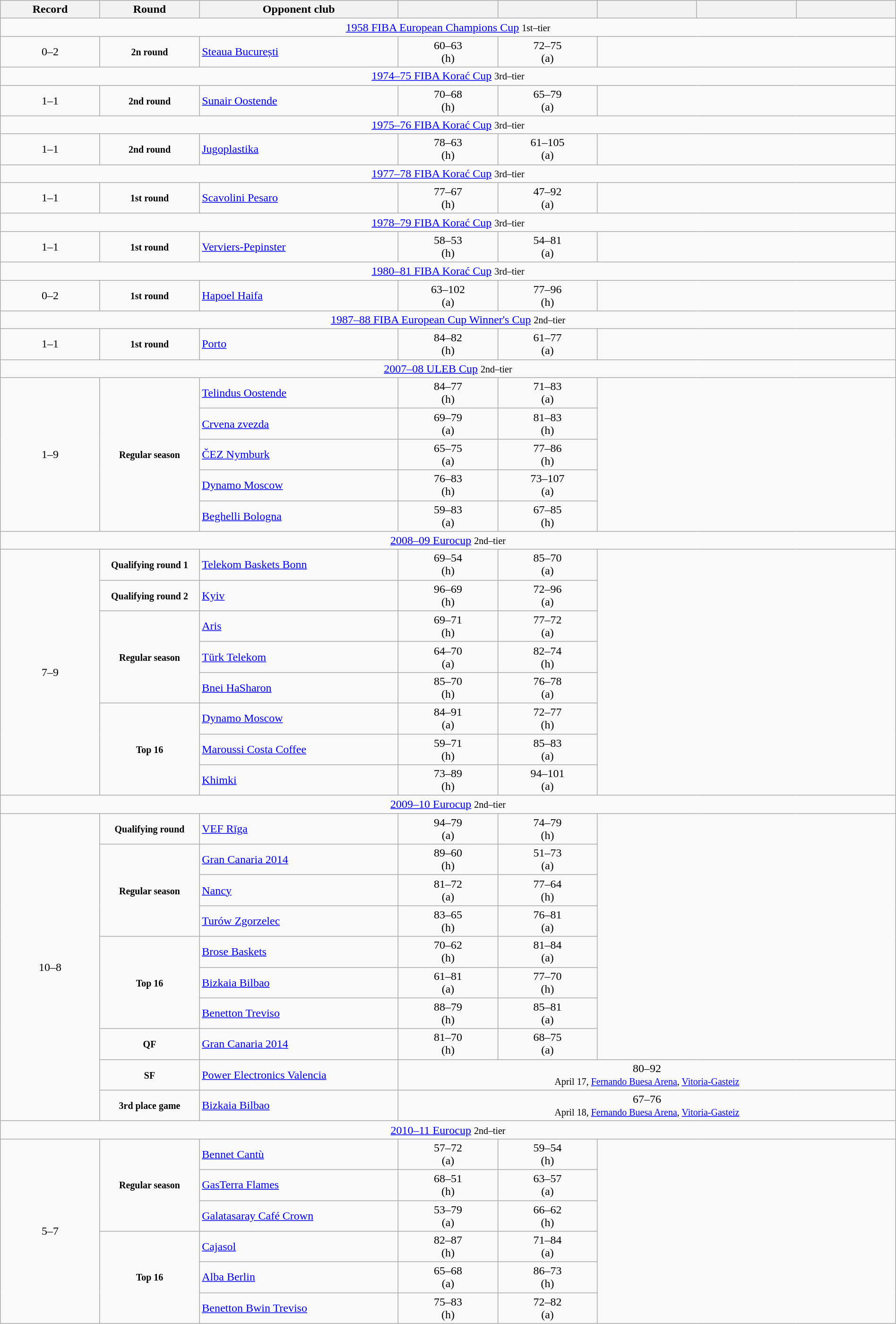<table class="wikitable" width=100% style="text-align: center;">
<tr>
<th width=10%>Record</th>
<th width=10%>Round</th>
<th width=20%>Opponent club</th>
<th width=10%></th>
<th width=10%></th>
<th width=10%></th>
<th width=10%></th>
<th width=10%></th>
</tr>
<tr>
<td colspan=8><a href='#'>1958 FIBA European Champions Cup</a> <small>1st–tier</small></td>
</tr>
<tr>
<td>0–2</td>
<td><small><strong>2n round</strong></small></td>
<td align=left> <a href='#'>Steaua București</a></td>
<td>60–63 <br>(h)</td>
<td>72–75 <br>(a)</td>
</tr>
<tr>
<td colspan=8><a href='#'>1974–75 FIBA Korać Cup</a> <small>3rd–tier</small></td>
</tr>
<tr>
<td>1–1</td>
<td><small><strong>2nd round</strong></small></td>
<td align=left> <a href='#'>Sunair Oostende</a></td>
<td>70–68 <br>(h)</td>
<td>65–79 <br>(a)</td>
</tr>
<tr>
<td colspan=8><a href='#'>1975–76 FIBA Korać Cup</a> <small>3rd–tier</small></td>
</tr>
<tr>
<td>1–1</td>
<td><small><strong>2nd round</strong></small></td>
<td align=left> <a href='#'>Jugoplastika</a></td>
<td>78–63 <br>(h)</td>
<td>61–105 <br>(a)</td>
</tr>
<tr>
<td colspan=8><a href='#'>1977–78 FIBA Korać Cup</a> <small>3rd–tier</small></td>
</tr>
<tr>
<td>1–1</td>
<td><small><strong>1st round</strong></small></td>
<td align=left> <a href='#'>Scavolini Pesaro</a></td>
<td>77–67 <br>(h)</td>
<td>47–92 <br>(a)</td>
</tr>
<tr>
<td colspan=8><a href='#'>1978–79 FIBA Korać Cup</a> <small>3rd–tier</small></td>
</tr>
<tr>
<td>1–1</td>
<td><small><strong>1st round</strong></small></td>
<td align=left> <a href='#'>Verviers-Pepinster</a></td>
<td>58–53 <br>(h)</td>
<td>54–81 <br>(a)</td>
</tr>
<tr>
<td colspan=8><a href='#'>1980–81 FIBA Korać Cup</a> <small>3rd–tier</small></td>
</tr>
<tr>
<td>0–2</td>
<td><small><strong>1st round</strong></small></td>
<td align=left> <a href='#'>Hapoel Haifa</a></td>
<td>63–102 <br>(a)</td>
<td>77–96 <br>(h)</td>
</tr>
<tr>
<td colspan=8><a href='#'>1987–88 FIBA European Cup Winner's Cup</a> <small>2nd–tier</small></td>
</tr>
<tr>
<td>1–1</td>
<td><small><strong>1st round</strong></small></td>
<td align=left> <a href='#'>Porto</a></td>
<td>84–82 <br>(h)</td>
<td>61–77 <br>(a)</td>
</tr>
<tr>
<td colspan=8><a href='#'>2007–08 ULEB Cup</a> <small>2nd–tier</small></td>
</tr>
<tr>
<td rowspan=5>1–9</td>
<td rowspan=5><small><strong>Regular season</strong></small></td>
<td align=left> <a href='#'>Telindus Oostende</a></td>
<td>84–77 <br>(h)</td>
<td>71–83 <br>(a)</td>
</tr>
<tr>
<td align=left> <a href='#'>Crvena zvezda</a></td>
<td>69–79 <br>(a)</td>
<td>81–83 <br>(h)</td>
</tr>
<tr>
<td align=left> <a href='#'>ČEZ Nymburk</a></td>
<td>65–75 <br>(a)</td>
<td>77–86 <br>(h)</td>
</tr>
<tr>
<td align=left> <a href='#'>Dynamo Moscow</a></td>
<td>76–83 <br>(h)</td>
<td>73–107 <br>(a)</td>
</tr>
<tr>
<td align=left> <a href='#'>Beghelli Bologna</a></td>
<td>59–83 <br>(a)</td>
<td>67–85 <br>(h)</td>
</tr>
<tr>
<td colspan=8><a href='#'>2008–09 Eurocup</a> <small>2nd–tier</small></td>
</tr>
<tr>
<td rowspan=8>7–9</td>
<td><small><strong>Qualifying round 1</strong></small></td>
<td align=left> <a href='#'>Telekom Baskets Bonn</a></td>
<td>69–54 <br>(h)</td>
<td>85–70 <br>(a)</td>
</tr>
<tr>
<td><small><strong>Qualifying round 2</strong></small></td>
<td align=left> <a href='#'>Kyiv</a></td>
<td>96–69 <br>(h)</td>
<td>72–96 <br>(a)</td>
</tr>
<tr>
<td rowspan=3><small><strong>Regular season</strong></small></td>
<td align=left> <a href='#'>Aris</a></td>
<td>69–71 <br>(h)</td>
<td>77–72 <br>(a)</td>
</tr>
<tr>
<td align=left> <a href='#'>Türk Telekom</a></td>
<td>64–70 <br>(a)</td>
<td>82–74 <br>(h)</td>
</tr>
<tr>
<td align=left> <a href='#'>Bnei HaSharon</a></td>
<td>85–70 <br>(h)</td>
<td>76–78 <br>(a)</td>
</tr>
<tr>
<td rowspan=3><small><strong>Top 16</strong></small></td>
<td align=left> <a href='#'>Dynamo Moscow</a></td>
<td>84–91 <br>(a)</td>
<td>72–77 <br>(h)</td>
</tr>
<tr>
<td align=left> <a href='#'>Maroussi Costa Coffee</a></td>
<td>59–71 <br>(h)</td>
<td>85–83 <br>(a)</td>
</tr>
<tr>
<td align=left> <a href='#'>Khimki</a></td>
<td>73–89 <br>(h)</td>
<td>94–101 <br>(a)</td>
</tr>
<tr>
<td colspan=8><a href='#'>2009–10 Eurocup</a> <small>2nd–tier</small></td>
</tr>
<tr>
<td rowspan=10>10–8</td>
<td><small><strong>Qualifying round</strong></small></td>
<td align=left> <a href='#'>VEF Rīga</a></td>
<td>94–79 <br>(a)</td>
<td>74–79 <br>(h)</td>
</tr>
<tr>
<td rowspan=3><small><strong>Regular season</strong></small></td>
<td align=left> <a href='#'>Gran Canaria 2014</a></td>
<td>89–60 <br>(h)</td>
<td>51–73 <br>(a)</td>
</tr>
<tr>
<td align=left> <a href='#'>Nancy</a></td>
<td>81–72 <br>(a)</td>
<td>77–64 <br>(h)</td>
</tr>
<tr>
<td align=left> <a href='#'>Turów Zgorzelec</a></td>
<td>83–65 <br>(h)</td>
<td>76–81 <br>(a)</td>
</tr>
<tr>
<td rowspan=3><small><strong>Top 16</strong></small></td>
<td align=left> <a href='#'>Brose Baskets</a></td>
<td>70–62 <br>(h)</td>
<td>81–84 <br>(a)</td>
</tr>
<tr>
<td align=left> <a href='#'>Bizkaia Bilbao</a></td>
<td>61–81 <br>(a)</td>
<td>77–70 <br>(h)</td>
</tr>
<tr>
<td align=left> <a href='#'>Benetton Treviso</a></td>
<td>88–79 <br>(h)</td>
<td>85–81 <br>(a)</td>
</tr>
<tr>
<td><small><strong>QF</strong></small></td>
<td align=left> <a href='#'>Gran Canaria 2014</a></td>
<td>81–70 <br>(h)</td>
<td>68–75 <br>(a)</td>
</tr>
<tr>
<td><small><strong>SF</strong></small></td>
<td align=left> <a href='#'>Power Electronics Valencia</a></td>
<td colspan=5 style="text-align:center;">80–92<br><small>April 17, <a href='#'>Fernando Buesa Arena</a>, <a href='#'>Vitoria-Gasteiz</a></small></td>
</tr>
<tr>
<td><small><strong>3rd place game</strong></small></td>
<td align=left> <a href='#'>Bizkaia Bilbao</a></td>
<td colspan=5 style="text-align:center;">67–76<br><small>April 18, <a href='#'>Fernando Buesa Arena</a>, <a href='#'>Vitoria-Gasteiz</a></small></td>
</tr>
<tr>
<td colspan=8><a href='#'>2010–11 Eurocup</a> <small>2nd–tier</small></td>
</tr>
<tr>
<td rowspan=6>5–7</td>
<td rowspan=3><small><strong>Regular season</strong></small></td>
<td align=left> <a href='#'>Bennet Cantù</a></td>
<td>57–72 <br>(a)</td>
<td>59–54 <br>(h)</td>
</tr>
<tr>
<td align=left> <a href='#'>GasTerra Flames</a></td>
<td>68–51 <br>(h)</td>
<td>63–57 <br>(a)</td>
</tr>
<tr>
<td align=left> <a href='#'>Galatasaray Café Crown</a></td>
<td>53–79 <br>(a)</td>
<td>66–62 <br>(h)</td>
</tr>
<tr>
<td rowspan=3><small><strong>Top 16</strong></small></td>
<td align=left> <a href='#'>Cajasol</a></td>
<td>82–87 <br>(h)</td>
<td>71–84 <br>(a)</td>
</tr>
<tr>
<td align=left> <a href='#'>Alba Berlin</a></td>
<td>65–68 <br>(a)</td>
<td>86–73 <br>(h)</td>
</tr>
<tr>
<td align=left> <a href='#'>Benetton Bwin Treviso</a></td>
<td>75–83 <br>(h)</td>
<td>72–82 <br>(a)</td>
</tr>
</table>
